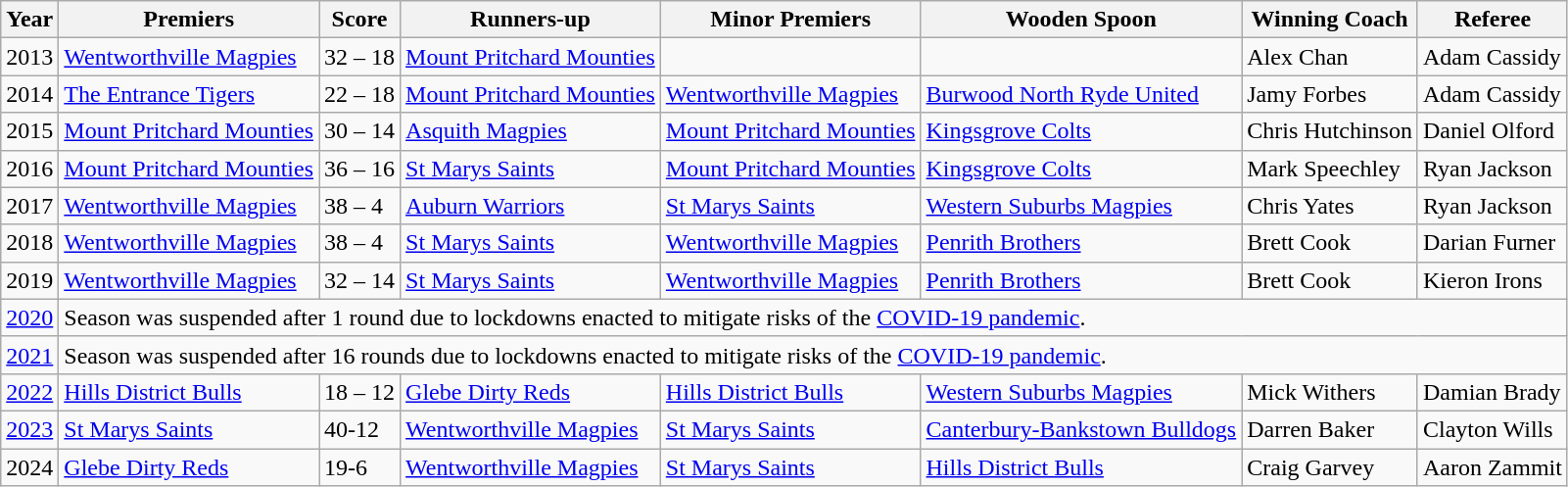<table class="wikitable">
<tr>
<th>Year</th>
<th>Premiers</th>
<th>Score</th>
<th>Runners-up</th>
<th>Minor Premiers</th>
<th>Wooden Spoon</th>
<th>Winning Coach</th>
<th>Referee</th>
</tr>
<tr>
<td>2013</td>
<td> <a href='#'>Wentworthville Magpies</a></td>
<td>32 – 18</td>
<td> <a href='#'>Mount Pritchard Mounties</a></td>
<td></td>
<td></td>
<td>Alex Chan</td>
<td>Adam Cassidy</td>
</tr>
<tr>
<td>2014</td>
<td> <a href='#'>The Entrance Tigers</a></td>
<td>22 – 18</td>
<td> <a href='#'>Mount Pritchard Mounties</a></td>
<td> <a href='#'>Wentworthville Magpies</a></td>
<td> <a href='#'>Burwood North Ryde United</a></td>
<td>Jamy Forbes</td>
<td>Adam Cassidy</td>
</tr>
<tr>
<td>2015</td>
<td> <a href='#'>Mount Pritchard Mounties</a></td>
<td>30 – 14</td>
<td> <a href='#'>Asquith Magpies</a></td>
<td> <a href='#'>Mount Pritchard Mounties</a></td>
<td> <a href='#'>Kingsgrove Colts</a></td>
<td>Chris Hutchinson</td>
<td>Daniel Olford</td>
</tr>
<tr>
<td>2016</td>
<td> <a href='#'>Mount Pritchard Mounties</a></td>
<td>36 – 16</td>
<td> <a href='#'>St Marys Saints</a></td>
<td> <a href='#'>Mount Pritchard Mounties</a></td>
<td> <a href='#'>Kingsgrove Colts</a></td>
<td>Mark Speechley</td>
<td>Ryan Jackson</td>
</tr>
<tr>
<td>2017</td>
<td> <a href='#'>Wentworthville Magpies</a></td>
<td>38 – 4</td>
<td> <a href='#'>Auburn Warriors</a></td>
<td> <a href='#'>St Marys Saints</a></td>
<td> <a href='#'>Western Suburbs Magpies</a></td>
<td>Chris Yates</td>
<td>Ryan Jackson</td>
</tr>
<tr>
<td>2018</td>
<td> <a href='#'>Wentworthville Magpies</a></td>
<td>38 – 4</td>
<td> <a href='#'>St Marys Saints</a></td>
<td> <a href='#'>Wentworthville Magpies</a></td>
<td> <a href='#'>Penrith Brothers</a></td>
<td>Brett Cook</td>
<td>Darian Furner</td>
</tr>
<tr>
<td>2019</td>
<td> <a href='#'>Wentworthville Magpies</a></td>
<td>32 – 14</td>
<td> <a href='#'>St Marys Saints</a></td>
<td> <a href='#'>Wentworthville Magpies</a></td>
<td> <a href='#'>Penrith Brothers</a></td>
<td>Brett Cook</td>
<td>Kieron Irons</td>
</tr>
<tr>
<td><a href='#'>2020</a></td>
<td colspan="7">Season was suspended after 1 round due to lockdowns enacted to mitigate risks of the <a href='#'>COVID-19 pandemic</a>.</td>
</tr>
<tr>
<td><a href='#'>2021</a></td>
<td colspan=7>Season was suspended after 16 rounds due to lockdowns enacted to mitigate risks of the <a href='#'>COVID-19 pandemic</a>.</td>
</tr>
<tr>
<td><a href='#'>2022</a></td>
<td> <a href='#'>Hills District Bulls</a></td>
<td>18 – 12</td>
<td> <a href='#'>Glebe Dirty Reds</a></td>
<td> <a href='#'>Hills District Bulls</a></td>
<td> <a href='#'>Western Suburbs Magpies</a></td>
<td>Mick Withers</td>
<td>Damian Brady</td>
</tr>
<tr>
<td><a href='#'>2023</a></td>
<td> <a href='#'>St Marys Saints</a></td>
<td>40-12</td>
<td> <a href='#'>Wentworthville Magpies</a></td>
<td> <a href='#'>St Marys Saints</a></td>
<td> <a href='#'>Canterbury-Bankstown Bulldogs</a></td>
<td>Darren Baker</td>
<td>Clayton Wills</td>
</tr>
<tr>
<td>2024</td>
<td> <a href='#'>Glebe Dirty Reds</a></td>
<td>19-6</td>
<td> <a href='#'>Wentworthville Magpies</a></td>
<td> <a href='#'>St Marys Saints</a></td>
<td> <a href='#'>Hills District Bulls</a></td>
<td>Craig Garvey</td>
<td>Aaron Zammit</td>
</tr>
</table>
